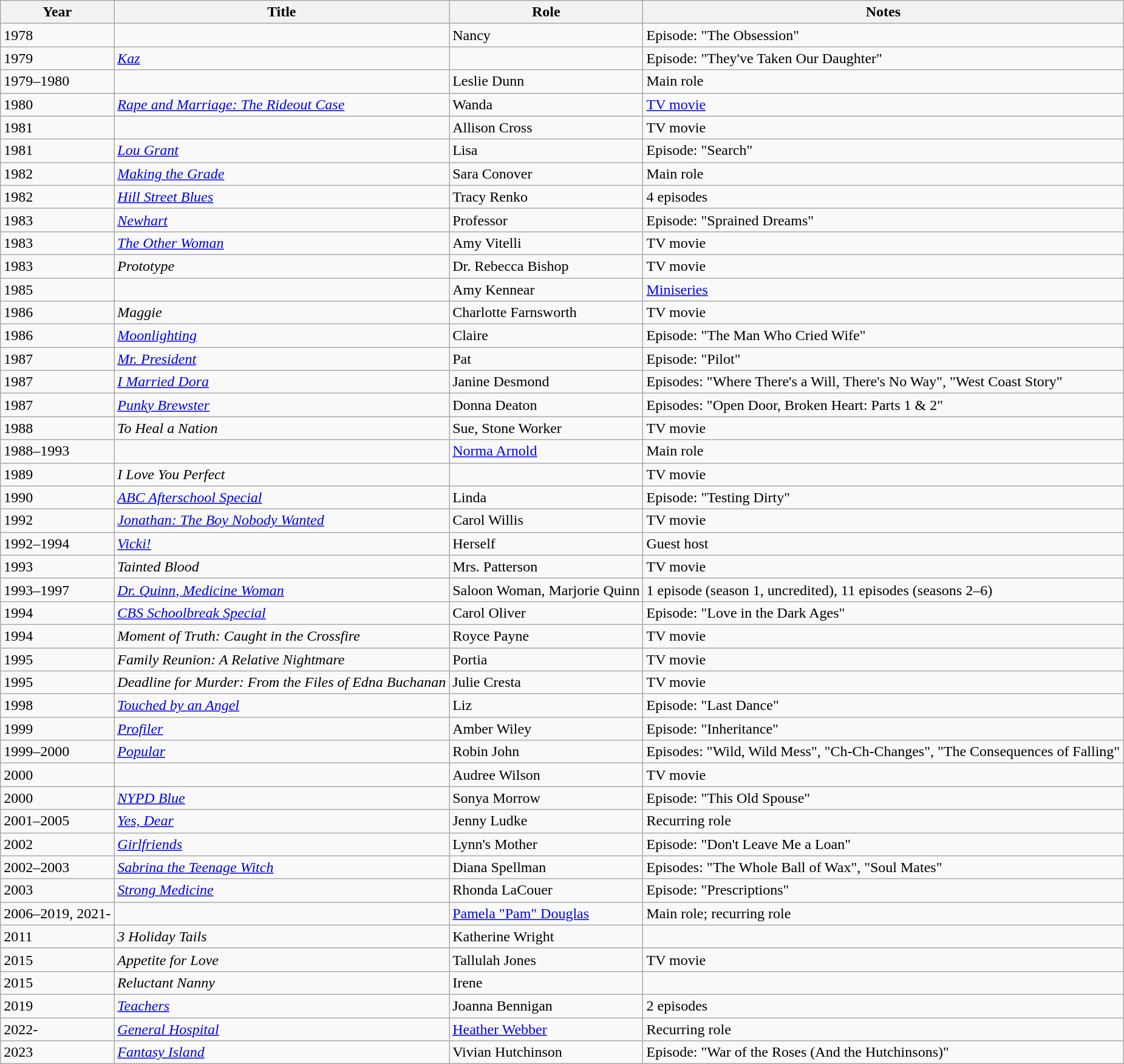<table class="wikitable sortable">
<tr>
<th>Year</th>
<th>Title</th>
<th>Role</th>
<th class="unsortable">Notes</th>
</tr>
<tr>
<td>1978</td>
<td><em></em></td>
<td>Nancy</td>
<td>Episode: "The Obsession"</td>
</tr>
<tr>
<td>1979</td>
<td><em><a href='#'>Kaz</a></em></td>
<td></td>
<td>Episode: "They've Taken Our Daughter"</td>
</tr>
<tr>
<td>1979–1980</td>
<td><em></em></td>
<td>Leslie Dunn</td>
<td>Main role</td>
</tr>
<tr>
<td>1980</td>
<td><em><a href='#'>Rape and Marriage: The Rideout Case</a></em></td>
<td>Wanda</td>
<td><a href='#'>TV movie</a></td>
</tr>
<tr>
<td>1981</td>
<td><em></em></td>
<td>Allison Cross</td>
<td>TV movie</td>
</tr>
<tr>
<td>1981</td>
<td><em><a href='#'>Lou Grant</a></em></td>
<td>Lisa</td>
<td>Episode: "Search"</td>
</tr>
<tr>
<td>1982</td>
<td><em><a href='#'>Making the Grade</a></em></td>
<td>Sara Conover</td>
<td>Main role</td>
</tr>
<tr>
<td>1982</td>
<td><em><a href='#'>Hill Street Blues</a></em></td>
<td>Tracy Renko</td>
<td>4 episodes</td>
</tr>
<tr>
<td>1983</td>
<td><em><a href='#'>Newhart</a></em></td>
<td>Professor</td>
<td>Episode: "Sprained Dreams"</td>
</tr>
<tr>
<td>1983</td>
<td><em><a href='#'>The Other Woman</a></em></td>
<td>Amy Vitelli</td>
<td>TV movie</td>
</tr>
<tr>
<td>1983</td>
<td><em>Prototype</em></td>
<td>Dr. Rebecca Bishop</td>
<td>TV movie</td>
</tr>
<tr>
<td>1985</td>
<td><em></em></td>
<td>Amy Kennear</td>
<td><a href='#'>Miniseries</a></td>
</tr>
<tr>
<td>1986</td>
<td><em>Maggie</em></td>
<td>Charlotte Farnsworth</td>
<td>TV movie</td>
</tr>
<tr>
<td>1986</td>
<td><em><a href='#'>Moonlighting</a></em></td>
<td>Claire</td>
<td>Episode: "The Man Who Cried Wife"</td>
</tr>
<tr>
<td>1987</td>
<td><em><a href='#'>Mr. President</a></em></td>
<td>Pat</td>
<td>Episode: "Pilot"</td>
</tr>
<tr>
<td>1987</td>
<td><em><a href='#'>I Married Dora</a></em></td>
<td>Janine Desmond</td>
<td>Episodes: "Where There's a Will, There's No Way", "West Coast Story"</td>
</tr>
<tr>
<td>1987</td>
<td><em><a href='#'>Punky Brewster</a></em></td>
<td>Donna Deaton</td>
<td>Episodes: "Open Door, Broken Heart: Parts 1 & 2"</td>
</tr>
<tr>
<td>1988</td>
<td><em>To Heal a Nation</em></td>
<td>Sue, Stone Worker</td>
<td>TV movie</td>
</tr>
<tr>
<td>1988–1993</td>
<td><em></em></td>
<td><a href='#'>Norma Arnold</a></td>
<td>Main role</td>
</tr>
<tr>
<td>1989</td>
<td><em>I Love You Perfect</em></td>
<td></td>
<td>TV movie</td>
</tr>
<tr>
<td>1990</td>
<td><em><a href='#'>ABC Afterschool Special</a></em></td>
<td>Linda</td>
<td>Episode: "Testing Dirty"</td>
</tr>
<tr>
<td>1992</td>
<td><em><a href='#'>Jonathan: The Boy Nobody Wanted</a></em></td>
<td>Carol Willis</td>
<td>TV movie</td>
</tr>
<tr>
<td>1992–1994</td>
<td><em><a href='#'>Vicki!</a></em></td>
<td>Herself</td>
<td>Guest host</td>
</tr>
<tr>
<td>1993</td>
<td><em>Tainted Blood</em></td>
<td>Mrs. Patterson</td>
<td>TV movie</td>
</tr>
<tr>
<td>1993–1997</td>
<td><em><a href='#'>Dr. Quinn, Medicine Woman</a></em></td>
<td>Saloon Woman, Marjorie Quinn</td>
<td>1 episode (season 1, uncredited), 11 episodes (seasons 2–6)</td>
</tr>
<tr>
<td>1994</td>
<td><em><a href='#'>CBS Schoolbreak Special</a></em></td>
<td>Carol Oliver</td>
<td>Episode: "Love in the Dark Ages"</td>
</tr>
<tr>
<td>1994</td>
<td><em>Moment of Truth: Caught in the Crossfire</em></td>
<td>Royce Payne</td>
<td>TV movie</td>
</tr>
<tr>
<td>1995</td>
<td><em>Family Reunion: A Relative Nightmare</em></td>
<td>Portia</td>
<td>TV movie</td>
</tr>
<tr>
<td>1995</td>
<td><em>Deadline for Murder: From the Files of Edna Buchanan</em></td>
<td>Julie Cresta</td>
<td>TV movie</td>
</tr>
<tr>
<td>1998</td>
<td><em><a href='#'>Touched by an Angel</a></em></td>
<td>Liz</td>
<td>Episode: "Last Dance"</td>
</tr>
<tr>
<td>1999</td>
<td><em><a href='#'>Profiler</a></em></td>
<td>Amber Wiley</td>
<td>Episode: "Inheritance"</td>
</tr>
<tr>
<td>1999–2000</td>
<td><em><a href='#'>Popular</a></em></td>
<td>Robin John</td>
<td>Episodes: "Wild, Wild Mess", "Ch-Ch-Changes", "The Consequences of Falling"</td>
</tr>
<tr>
<td>2000</td>
<td><em></em></td>
<td>Audree Wilson</td>
<td>TV movie</td>
</tr>
<tr>
<td>2000</td>
<td><em><a href='#'>NYPD Blue</a></em></td>
<td>Sonya Morrow</td>
<td>Episode: "This Old Spouse"</td>
</tr>
<tr>
<td>2001–2005</td>
<td><em><a href='#'>Yes, Dear</a></em></td>
<td>Jenny Ludke</td>
<td>Recurring role</td>
</tr>
<tr>
<td>2002</td>
<td><em><a href='#'>Girlfriends</a></em></td>
<td>Lynn's Mother</td>
<td>Episode: "Don't Leave Me a Loan"</td>
</tr>
<tr>
<td>2002–2003</td>
<td><em><a href='#'>Sabrina the Teenage Witch</a></em></td>
<td>Diana Spellman</td>
<td>Episodes: "The Whole Ball of Wax", "Soul Mates"</td>
</tr>
<tr>
<td>2003</td>
<td><em><a href='#'>Strong Medicine</a></em></td>
<td>Rhonda LaCouer</td>
<td>Episode: "Prescriptions"</td>
</tr>
<tr>
<td>2006–2019, 2021-</td>
<td><em></em></td>
<td><a href='#'>Pamela "Pam" Douglas</a></td>
<td>Main role; recurring role</td>
</tr>
<tr>
<td>2011</td>
<td><em>3 Holiday Tails</em></td>
<td>Katherine Wright</td>
<td></td>
</tr>
<tr>
<td>2015</td>
<td><em>Appetite for Love</em></td>
<td>Tallulah Jones</td>
<td>TV movie</td>
</tr>
<tr>
<td>2015</td>
<td><em>Reluctant Nanny</em></td>
<td>Irene</td>
<td></td>
</tr>
<tr>
<td>2019</td>
<td><em><a href='#'>Teachers</a></em></td>
<td>Joanna Bennigan</td>
<td>2 episodes</td>
</tr>
<tr>
<td>2022-</td>
<td><em><a href='#'>General Hospital</a></em></td>
<td><a href='#'>Heather Webber</a></td>
<td>Recurring role</td>
</tr>
<tr>
<td>2023</td>
<td><em><a href='#'>Fantasy Island</a></em></td>
<td>Vivian Hutchinson</td>
<td>Episode: "War of the Roses (And the Hutchinsons)"</td>
</tr>
</table>
